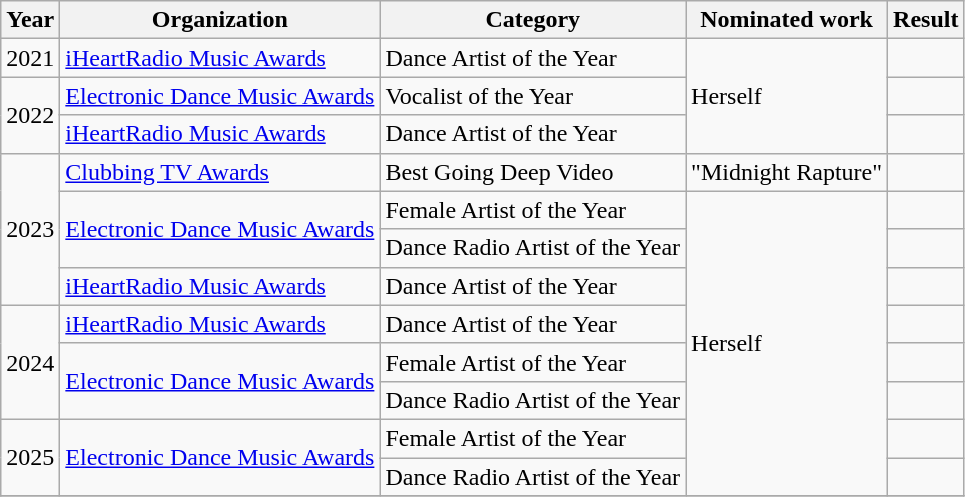<table class="wikitable">
<tr>
<th scope="col">Year</th>
<th scope="col">Organization</th>
<th>Category</th>
<th scope="col">Nominated work</th>
<th scope="col">Result</th>
</tr>
<tr>
<td>2021</td>
<td><a href='#'>iHeartRadio Music Awards</a></td>
<td>Dance Artist of the Year</td>
<td rowspan="3">Herself</td>
<td></td>
</tr>
<tr>
<td rowspan="2">2022</td>
<td><a href='#'>Electronic Dance Music Awards</a></td>
<td>Vocalist of the Year</td>
<td></td>
</tr>
<tr>
<td><a href='#'>iHeartRadio Music Awards</a></td>
<td>Dance Artist of the Year</td>
<td></td>
</tr>
<tr>
<td rowspan="4">2023</td>
<td><a href='#'>Clubbing TV Awards</a></td>
<td>Best Going Deep Video</td>
<td>"Midnight Rapture"</td>
<td></td>
</tr>
<tr>
<td rowspan="2"><a href='#'>Electronic Dance Music Awards</a></td>
<td>Female Artist of the Year</td>
<td rowspan="8">Herself</td>
<td></td>
</tr>
<tr>
<td>Dance Radio Artist of the Year</td>
<td></td>
</tr>
<tr>
<td><a href='#'>iHeartRadio Music Awards</a></td>
<td>Dance Artist of the Year</td>
<td></td>
</tr>
<tr>
<td rowspan="3">2024</td>
<td><a href='#'>iHeartRadio Music Awards</a></td>
<td>Dance Artist of the Year</td>
<td></td>
</tr>
<tr>
<td rowspan="2"><a href='#'>Electronic Dance Music Awards</a></td>
<td>Female Artist of the Year</td>
<td></td>
</tr>
<tr>
<td>Dance Radio Artist of the Year</td>
<td></td>
</tr>
<tr>
<td rowspan="2">2025</td>
<td rowspan="2"><a href='#'>Electronic Dance Music Awards</a></td>
<td>Female Artist of the Year</td>
<td></td>
</tr>
<tr>
<td>Dance Radio Artist of the Year</td>
<td></td>
</tr>
<tr>
</tr>
</table>
